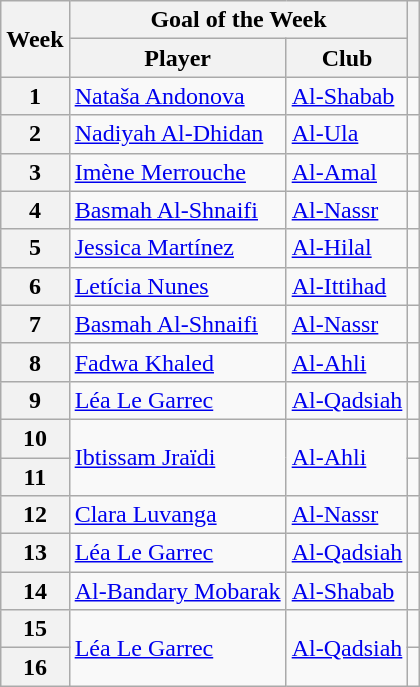<table class="wikitable">
<tr>
<th rowspan=2 scope="col">Week</th>
<th colspan=2 scope="colgroup">Goal of the Week</th>
<th rowspan=2 scope="col"></th>
</tr>
<tr>
<th scope="col">Player</th>
<th scope="col">Club</th>
</tr>
<tr>
<th scope="row">1</th>
<td> <a href='#'>Nataša Andonova</a></td>
<td><a href='#'>Al-Shabab</a></td>
<td></td>
</tr>
<tr>
<th scope="row">2</th>
<td> <a href='#'>Nadiyah Al-Dhidan</a></td>
<td><a href='#'>Al-Ula</a></td>
<td></td>
</tr>
<tr>
<th scope="tow">3</th>
<td> <a href='#'>Imène Merrouche</a></td>
<td><a href='#'>Al-Amal</a></td>
<td></td>
</tr>
<tr>
<th scope="tow">4</th>
<td> <a href='#'>Basmah Al-Shnaifi</a></td>
<td><a href='#'>Al-Nassr</a></td>
<td></td>
</tr>
<tr>
<th scope="tow">5</th>
<td> <a href='#'>Jessica Martínez</a></td>
<td><a href='#'>Al-Hilal</a></td>
<td></td>
</tr>
<tr>
<th scope="tow">6</th>
<td> <a href='#'>Letícia Nunes</a></td>
<td><a href='#'>Al-Ittihad</a></td>
<td></td>
</tr>
<tr>
<th scope="tow">7</th>
<td> <a href='#'>Basmah Al-Shnaifi</a></td>
<td><a href='#'>Al-Nassr</a></td>
<td></td>
</tr>
<tr>
<th scope="tow">8</th>
<td> <a href='#'>Fadwa Khaled</a></td>
<td><a href='#'>Al-Ahli</a></td>
<td></td>
</tr>
<tr>
<th scope="tow">9</th>
<td> <a href='#'>Léa Le Garrec</a></td>
<td><a href='#'>Al-Qadsiah</a></td>
<td></td>
</tr>
<tr>
<th scope="tow">10</th>
<td rowspan=2> <a href='#'>Ibtissam Jraïdi</a></td>
<td rowspan=2><a href='#'>Al-Ahli</a></td>
<td></td>
</tr>
<tr>
<th scope="tow">11</th>
<td></td>
</tr>
<tr>
<th scope="tow">12</th>
<td> <a href='#'>Clara Luvanga</a></td>
<td><a href='#'>Al-Nassr</a></td>
<td></td>
</tr>
<tr>
<th scope="tow">13</th>
<td> <a href='#'>Léa Le Garrec</a></td>
<td><a href='#'>Al-Qadsiah</a></td>
<td></td>
</tr>
<tr>
<th scope="row">14</th>
<td> <a href='#'>Al-Bandary Mobarak</a></td>
<td><a href='#'>Al-Shabab</a></td>
<td></td>
</tr>
<tr>
<th scope="row">15</th>
<td rowspan=2> <a href='#'>Léa Le Garrec</a></td>
<td rowspan=2><a href='#'>Al-Qadsiah</a></td>
<td></td>
</tr>
<tr>
<th scope="row">16</th>
<td></td>
</tr>
</table>
